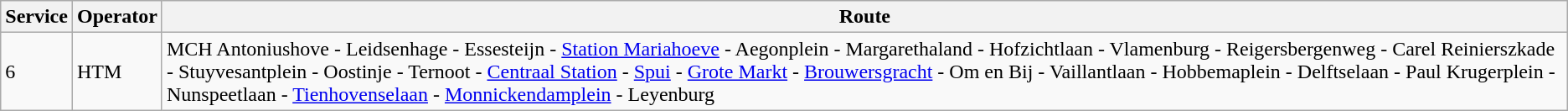<table class="wikitable vatop">
<tr>
<th>Service</th>
<th>Operator</th>
<th>Route</th>
</tr>
<tr>
<td>6</td>
<td>HTM</td>
<td>MCH Antoniushove - Leidsenhage - Essesteijn - <a href='#'>Station Mariahoeve</a> - Aegonplein - Margarethaland - Hofzichtlaan - Vlamenburg - Reigersbergenweg - Carel Reinierszkade - Stuyvesantplein - Oostinje - Ternoot - <a href='#'>Centraal Station</a> - <a href='#'>Spui</a> - <a href='#'>Grote Markt</a> - <a href='#'>Brouwersgracht</a> - Om en Bij - Vaillantlaan - Hobbemaplein - Delftselaan - Paul Krugerplein - Nunspeetlaan - <a href='#'>Tienhovenselaan</a> - <a href='#'>Monnickendamplein</a> - Leyenburg</td>
</tr>
</table>
